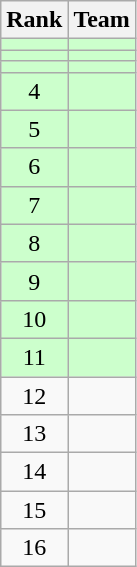<table class=wikitable style="text-align: center;">
<tr>
<th>Rank</th>
<th>Team</th>
</tr>
<tr style="background: #CCFFCC;">
<td></td>
<td style="text-align: left;"></td>
</tr>
<tr style="background: #CCFFCC;">
<td></td>
<td style="text-align: left;"></td>
</tr>
<tr style="background: #CCFFCC;">
<td></td>
<td style="text-align: left;"></td>
</tr>
<tr style="background: #CCFFCC;">
<td>4</td>
<td style="text-align: left;"></td>
</tr>
<tr style="background: #CCFFCC;">
<td>5</td>
<td style="text-align: left;"></td>
</tr>
<tr style="background: #CCFFCC;">
<td>6</td>
<td style="text-align: left;"></td>
</tr>
<tr style="background: #CCFFCC;">
<td>7</td>
<td style="text-align: left;"></td>
</tr>
<tr style="background: #CCFFCC;">
<td>8</td>
<td style="text-align: left;"></td>
</tr>
<tr style="background: #CCFFCC;">
<td>9</td>
<td style="text-align: left;"></td>
</tr>
<tr style="background: #CCFFCC;">
<td>10</td>
<td style="text-align: left;"></td>
</tr>
<tr style="background: #CCFFCC;">
<td>11</td>
<td style="text-align: left;"></td>
</tr>
<tr>
<td>12</td>
<td style="text-align: left;"></td>
</tr>
<tr>
<td>13</td>
<td style="text-align: left;"></td>
</tr>
<tr>
<td>14</td>
<td style="text-align: left;"></td>
</tr>
<tr>
<td>15</td>
<td style="text-align: left;"></td>
</tr>
<tr>
<td>16</td>
<td style="text-align: left;"></td>
</tr>
</table>
